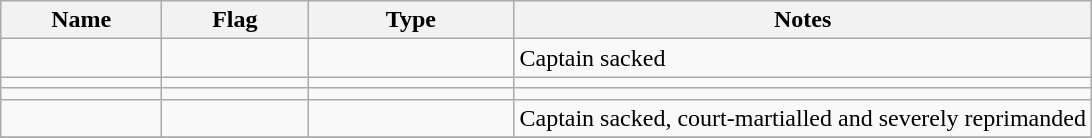<table class="wikitable sortable">
<tr>
<th scope="col" width="100px">Name</th>
<th scope="col" width="90px">Flag</th>
<th scope="col" width="130px">Type</th>
<th>Notes</th>
</tr>
<tr>
<td align="left"></td>
<td align="left"></td>
<td align="left"></td>
<td align="left">Captain sacked</td>
</tr>
<tr>
<td align="left"></td>
<td align="left"></td>
<td align="left"></td>
<td align="left"></td>
</tr>
<tr>
<td align="left"></td>
<td align="left"></td>
<td align="left"></td>
<td align="left"></td>
</tr>
<tr>
<td align="left"></td>
<td align="left"></td>
<td align="left"></td>
<td align="left">Captain sacked, court-martialled and severely reprimanded</td>
</tr>
<tr>
</tr>
</table>
